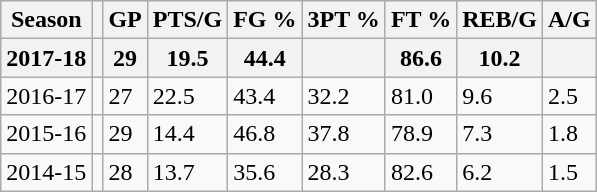<table class="wikitable">
<tr>
<th>Season</th>
<th></th>
<th>GP</th>
<th>PTS/G</th>
<th>FG %</th>
<th>3PT %</th>
<th>FT %</th>
<th>REB/G</th>
<th>A/G</th>
</tr>
<tr>
<th>2017-18</th>
<th></th>
<th>29</th>
<th>19.5</th>
<th>44.4</th>
<th></th>
<th>86.6</th>
<th>10.2</th>
<th></th>
</tr>
<tr>
<td>2016-17</td>
<td></td>
<td>27</td>
<td>22.5</td>
<td>43.4</td>
<td>32.2</td>
<td>81.0</td>
<td>9.6</td>
<td>2.5</td>
</tr>
<tr>
<td>2015-16</td>
<td></td>
<td>29</td>
<td>14.4</td>
<td>46.8</td>
<td>37.8</td>
<td>78.9</td>
<td>7.3</td>
<td>1.8</td>
</tr>
<tr>
<td>2014-15</td>
<td></td>
<td>28</td>
<td>13.7</td>
<td>35.6</td>
<td>28.3</td>
<td>82.6</td>
<td>6.2</td>
<td>1.5</td>
</tr>
</table>
